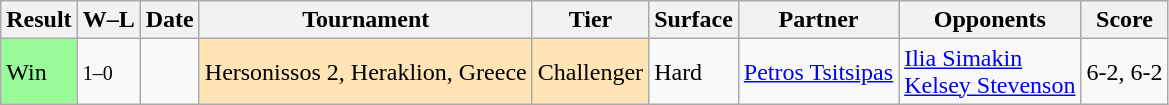<table class="sortable wikitable">
<tr>
<th>Result</th>
<th class="unsortable">W–L</th>
<th>Date</th>
<th>Tournament</th>
<th>Tier</th>
<th>Surface</th>
<th>Partner</th>
<th>Opponents</th>
<th class="unsortable">Score</th>
</tr>
<tr>
<td bgcolor=98fb98>Win</td>
<td><small>1–0</small></td>
<td></td>
<td style="background:moccasin">Hersonissos 2, Heraklion, Greece</td>
<td style="background:moccasin;">Challenger</td>
<td>Hard</td>
<td> <a href='#'>Petros Tsitsipas</a></td>
<td> <a href='#'>Ilia Simakin</a> <br> <a href='#'>Kelsey Stevenson</a></td>
<td>6-2, 6-2</td>
</tr>
</table>
